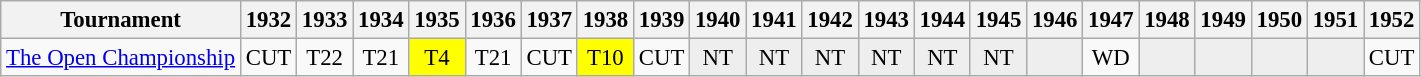<table class="wikitable" style="font-size:95%;text-align:center;">
<tr>
<th>Tournament</th>
<th>1932</th>
<th>1933</th>
<th>1934</th>
<th>1935</th>
<th>1936</th>
<th>1937</th>
<th>1938</th>
<th>1939</th>
<th>1940</th>
<th>1941</th>
<th>1942</th>
<th>1943</th>
<th>1944</th>
<th>1945</th>
<th>1946</th>
<th>1947</th>
<th>1948</th>
<th>1949</th>
<th>1950</th>
<th>1951</th>
<th>1952</th>
</tr>
<tr>
<td align=left><a href='#'>The Open Championship</a></td>
<td>CUT</td>
<td>T22</td>
<td>T21</td>
<td style="background:yellow;">T4</td>
<td>T21</td>
<td>CUT</td>
<td style="background:yellow;">T10</td>
<td>CUT</td>
<td style="background:#eeeeee;">NT</td>
<td style="background:#eeeeee;">NT</td>
<td style="background:#eeeeee;">NT</td>
<td style="background:#eeeeee;">NT</td>
<td style="background:#eeeeee;">NT</td>
<td style="background:#eeeeee;">NT</td>
<td style="background:#eeeeee;"></td>
<td>WD</td>
<td style="background:#eeeeee;"></td>
<td style="background:#eeeeee;"></td>
<td style="background:#eeeeee;"></td>
<td style="background:#eeeeee;"></td>
<td>CUT</td>
</tr>
</table>
